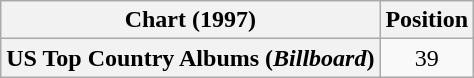<table class="wikitable plainrowheaders" style="text-align:center">
<tr>
<th scope="col">Chart (1997)</th>
<th scope="col">Position</th>
</tr>
<tr>
<th scope="row">US Top Country Albums (<em>Billboard</em>)</th>
<td>39</td>
</tr>
</table>
